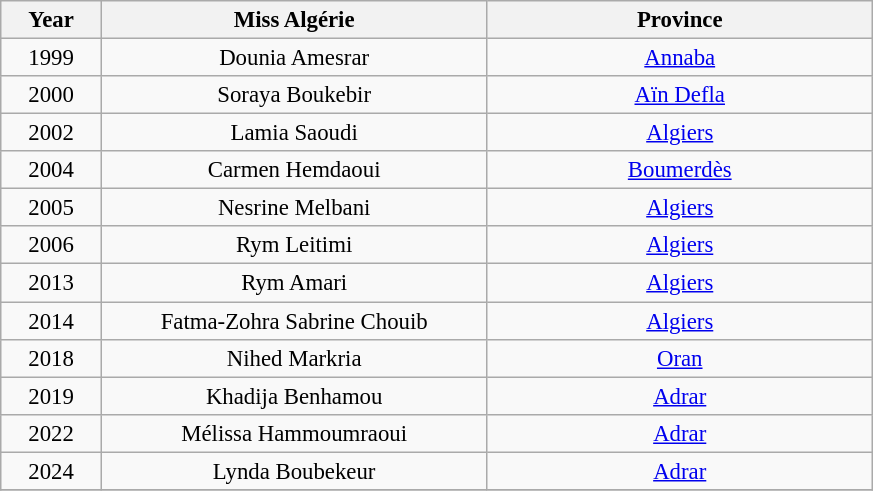<table class="wikitable sortable" style="font-size: 95%; text-align:center">
<tr>
<th width="60">Year</th>
<th width="250">Miss Algérie</th>
<th width="250">Province</th>
</tr>
<tr>
<td>1999</td>
<td>Dounia Amesrar</td>
<td><a href='#'>Annaba</a></td>
</tr>
<tr>
<td>2000</td>
<td>Soraya Boukebir</td>
<td><a href='#'>Aïn Defla</a></td>
</tr>
<tr>
<td>2002</td>
<td>Lamia Saoudi</td>
<td><a href='#'>Algiers</a></td>
</tr>
<tr>
<td>2004</td>
<td>Carmen Hemdaoui</td>
<td><a href='#'>Boumerdès</a></td>
</tr>
<tr>
<td>2005</td>
<td>Nesrine Melbani</td>
<td><a href='#'>Algiers</a></td>
</tr>
<tr>
<td>2006</td>
<td>Rym Leitimi</td>
<td><a href='#'>Algiers</a></td>
</tr>
<tr>
<td>2013</td>
<td>Rym Amari</td>
<td><a href='#'>Algiers</a></td>
</tr>
<tr>
<td>2014</td>
<td>Fatma-Zohra Sabrine Chouib</td>
<td><a href='#'>Algiers</a></td>
</tr>
<tr>
<td>2018</td>
<td>Nihed Markria</td>
<td><a href='#'>Oran</a></td>
</tr>
<tr>
<td>2019</td>
<td>Khadija Benhamou</td>
<td><a href='#'>Adrar</a></td>
</tr>
<tr>
<td>2022</td>
<td>Mélissa Hammoumraoui</td>
<td><a href='#'>Adrar</a></td>
</tr>
<tr>
<td>2024</td>
<td>Lynda Boubekeur</td>
<td><a href='#'>Adrar</a></td>
</tr>
<tr>
</tr>
</table>
